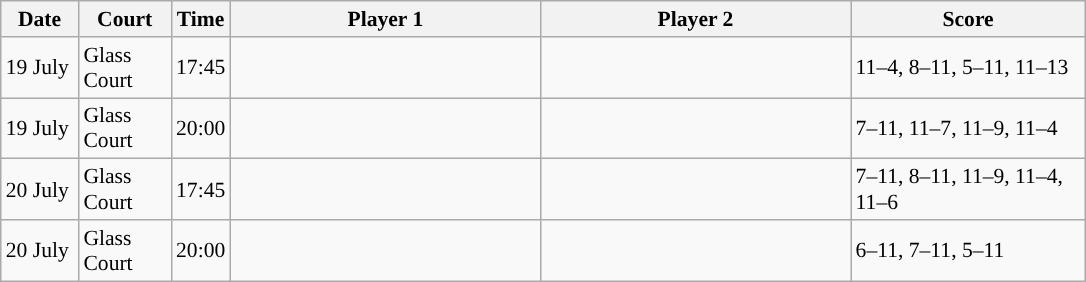<table class="sortable wikitable" style="font-size:90%">
<tr>
<th width="45" class="unsortable">Date</th>
<th width="55">Court</th>
<th width="30">Time</th>
<th width="200">Player 1</th>
<th width="200">Player 2</th>
<th width="150" class="unsortable">Score</th>
</tr>
<tr>
<td>19 July</td>
<td>Glass Court</td>
<td>17:45</td>
<td></td>
<td><strong></strong></td>
<td>11–4, 8–11, 5–11, 11–13</td>
</tr>
<tr>
<td>19 July</td>
<td>Glass Court</td>
<td>20:00</td>
<td><strong></strong></td>
<td></td>
<td>7–11, 11–7, 11–9, 11–4</td>
</tr>
<tr>
<td>20 July</td>
<td>Glass Court</td>
<td>17:45</td>
<td><strong></strong></td>
<td></td>
<td>7–11, 8–11, 11–9, 11–4, 11–6</td>
</tr>
<tr>
<td>20 July</td>
<td>Glass Court</td>
<td>20:00</td>
<td></td>
<td><strong></strong></td>
<td>6–11, 7–11, 5–11</td>
</tr>
</table>
